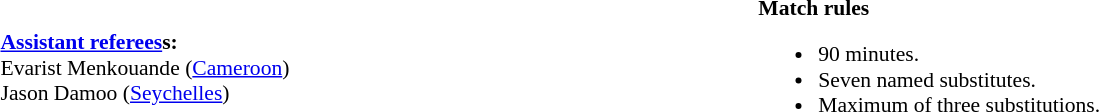<table style="width:100%; font-size:90%;">
<tr>
<td><br><strong><a href='#'>Assistant referees</a>s:</strong>
<br>Evarist Menkouande (<a href='#'>Cameroon</a>)
<br>Jason Damoo (<a href='#'>Seychelles</a>)</td>
<td style="width:60%; vertical-align:top;"><br><strong>Match rules</strong><ul><li>90 minutes.</li><li>Seven named substitutes.</li><li>Maximum of three substitutions.</li></ul></td>
</tr>
</table>
